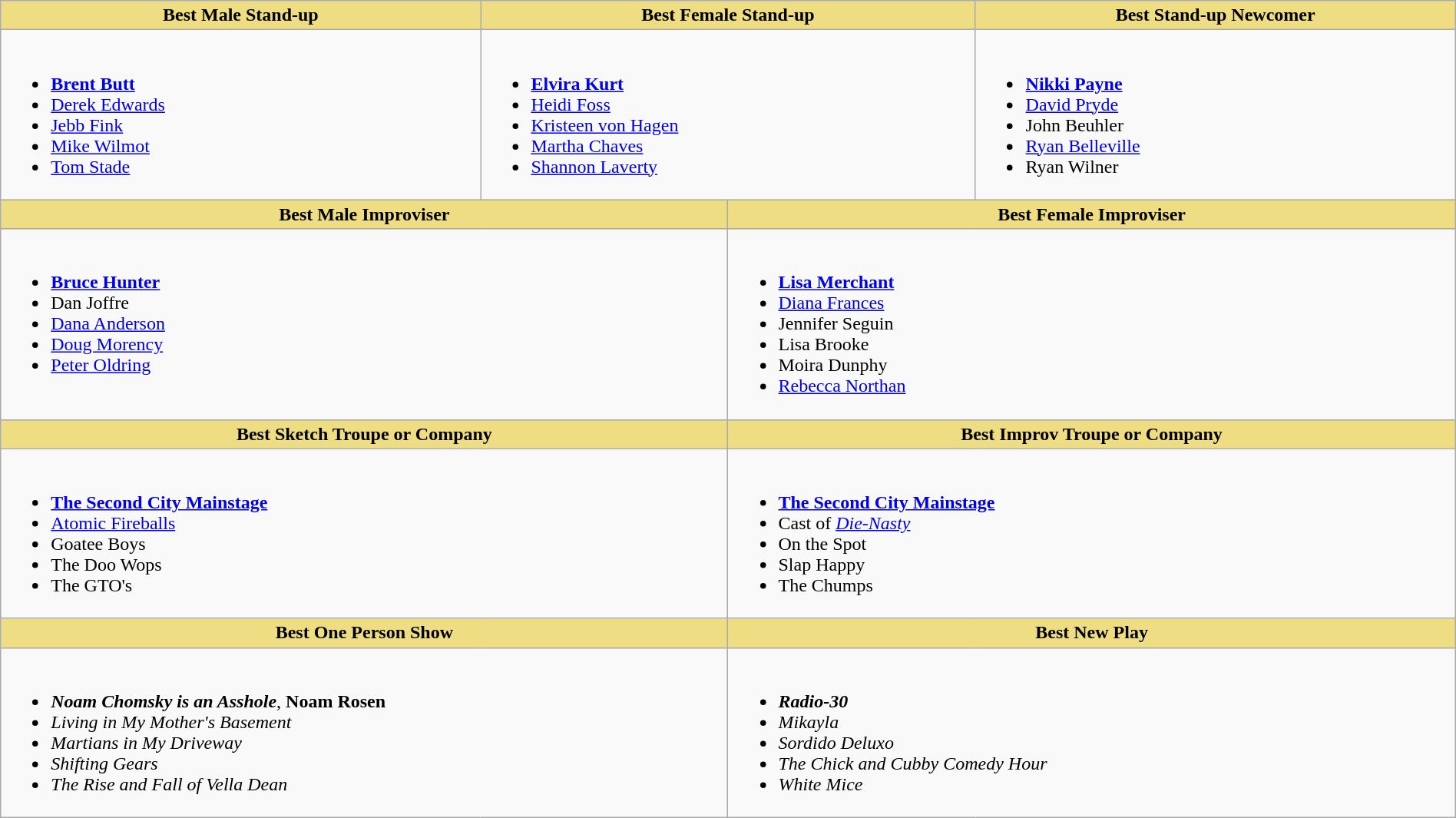<table class="wikitable" style="width:100%;">
<tr>
<th style="background:#EEDD82; width:33%">Best Male Stand-up</th>
<th colspan="2" style="background:#EEDD82">Best Female Stand-up</th>
<th style="background:#EEDD82; width:33%">Best Stand-up Newcomer</th>
</tr>
<tr>
<td valign="top"><br><ul><li> <strong><a href='#'>Brent Butt</a></strong></li><li><a href='#'>Derek Edwards</a></li><li><a href='#'>Jebb Fink</a></li><li><a href='#'>Mike Wilmot</a></li><li><a href='#'>Tom Stade</a></li></ul></td>
<td colspan="2" valign="top"><br><ul><li> <strong><a href='#'>Elvira Kurt</a></strong></li><li><a href='#'>Heidi Foss</a></li><li><a href='#'>Kristeen von Hagen</a></li><li><a href='#'>Martha Chaves</a></li><li><a href='#'>Shannon Laverty</a></li></ul></td>
<td valign="top"><br><ul><li> <strong><a href='#'>Nikki Payne</a></strong></li><li><a href='#'>David Pryde</a></li><li>John Beuhler</li><li><a href='#'>Ryan Belleville</a></li><li>Ryan Wilner</li></ul></td>
</tr>
<tr>
<th colspan="2" style="background:#EEDD82; width:50%">Best Male Improviser</th>
<th colspan="2" style="background:#EEDD82; width:50%">Best Female Improviser</th>
</tr>
<tr>
<td colspan="2" valign="top"><br><ul><li> <strong><a href='#'>Bruce Hunter</a></strong></li><li>Dan Joffre</li><li><a href='#'>Dana Anderson</a></li><li><a href='#'>Doug Morency</a></li><li><a href='#'>Peter Oldring</a></li></ul></td>
<td colspan="2" valign="top"><br><ul><li> <strong><a href='#'>Lisa Merchant</a></strong></li><li><a href='#'>Diana Frances</a></li><li>Jennifer Seguin</li><li>Lisa Brooke</li><li>Moira Dunphy</li><li><a href='#'>Rebecca Northan</a></li></ul></td>
</tr>
<tr>
<th colspan="2" style="background:#EEDD82; width:50%">Best Sketch Troupe or Company</th>
<th colspan="2" style="background:#EEDD82; width:50%">Best Improv Troupe or Company</th>
</tr>
<tr>
<td colspan="2" valign="top"><br><ul><li> <strong><a href='#'>The Second City Mainstage</a></strong></li><li><a href='#'>Atomic Fireballs</a></li><li>Goatee Boys</li><li>The Doo Wops</li><li>The GTO's</li></ul></td>
<td colspan="2" valign="top"><br><ul><li> <strong><a href='#'>The Second City Mainstage</a></strong></li><li>Cast of <em><a href='#'>Die-Nasty</a></em></li><li>On the Spot</li><li>Slap Happy</li><li>The Chumps</li></ul></td>
</tr>
<tr>
<th colspan="2" style="background:#EEDD82; width:50%">Best One Person Show</th>
<th colspan="2" style="background:#EEDD82; width:50%">Best New Play</th>
</tr>
<tr>
<td colspan="2" valign="top"><br><ul><li> <strong><em>Noam Chomsky is an Asshole</em></strong>, <strong>Noam Rosen</strong></li><li><em>Living in My Mother's Basement</em></li><li><em>Martians in My Driveway</em></li><li><em>Shifting Gears</em></li><li><em>The Rise and Fall of Vella Dean</em></li></ul></td>
<td colspan="2" valign="top"><br><ul><li> <strong><em>Radio-30</em></strong></li><li><em>Mikayla</em></li><li><em>Sordido Deluxo</em></li><li><em>The Chick and Cubby Comedy Hour</em></li><li><em>White Mice</em></li></ul></td>
</tr>
</table>
